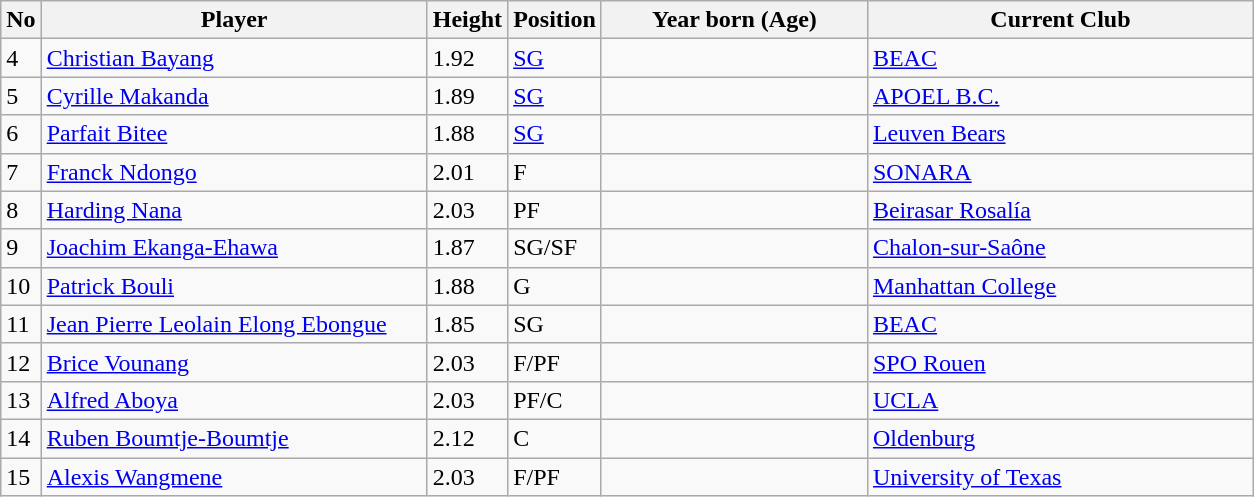<table class="wikitable">
<tr>
<th>No</th>
<th width=250>Player</th>
<th width=15>Height</th>
<th width=15>Position</th>
<th width=170>Year born (Age)</th>
<th width=250>Current Club</th>
</tr>
<tr>
<td>4</td>
<td><a href='#'>Christian Bayang</a></td>
<td>1.92</td>
<td><a href='#'>SG</a></td>
<td></td>
<td> <a href='#'>BEAC</a></td>
</tr>
<tr>
<td>5</td>
<td><a href='#'>Cyrille Makanda</a></td>
<td>1.89</td>
<td><a href='#'>SG</a></td>
<td></td>
<td> <a href='#'>APOEL B.C.</a></td>
</tr>
<tr>
<td>6</td>
<td><a href='#'>Parfait Bitee</a></td>
<td>1.88</td>
<td><a href='#'>SG</a></td>
<td></td>
<td> <a href='#'>Leuven Bears</a></td>
</tr>
<tr>
<td>7</td>
<td><a href='#'>Franck Ndongo</a></td>
<td>2.01</td>
<td>F</td>
<td></td>
<td> <a href='#'>SONARA</a></td>
</tr>
<tr>
<td>8</td>
<td><a href='#'>Harding Nana</a></td>
<td>2.03</td>
<td>PF</td>
<td></td>
<td> <a href='#'>Beirasar Rosalía</a></td>
</tr>
<tr>
<td>9</td>
<td><a href='#'>Joachim Ekanga-Ehawa</a></td>
<td>1.87</td>
<td>SG/SF</td>
<td></td>
<td> <a href='#'>Chalon-sur-Saône</a></td>
</tr>
<tr>
<td>10</td>
<td><a href='#'>Patrick Bouli</a></td>
<td>1.88</td>
<td>G</td>
<td></td>
<td> <a href='#'>Manhattan College</a></td>
</tr>
<tr>
<td>11</td>
<td><a href='#'>Jean Pierre Leolain Elong Ebongue</a></td>
<td>1.85</td>
<td>SG</td>
<td></td>
<td> <a href='#'>BEAC</a></td>
</tr>
<tr>
<td>12</td>
<td><a href='#'>Brice Vounang</a></td>
<td>2.03</td>
<td>F/PF</td>
<td></td>
<td> <a href='#'>SPO Rouen</a></td>
</tr>
<tr>
<td>13</td>
<td><a href='#'>Alfred Aboya</a></td>
<td>2.03</td>
<td>PF/C</td>
<td></td>
<td> <a href='#'>UCLA</a></td>
</tr>
<tr>
<td>14</td>
<td><a href='#'>Ruben Boumtje-Boumtje</a></td>
<td>2.12</td>
<td>C</td>
<td></td>
<td> <a href='#'>Oldenburg</a></td>
</tr>
<tr>
<td>15</td>
<td><a href='#'>Alexis Wangmene</a></td>
<td>2.03</td>
<td>F/PF</td>
<td></td>
<td> <a href='#'>University of Texas</a></td>
</tr>
</table>
